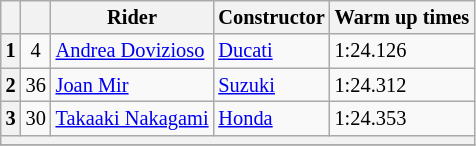<table class="wikitable sortable" style="font-size: 85%;">
<tr>
<th></th>
<th></th>
<th>Rider</th>
<th>Constructor</th>
<th>Warm up times</th>
</tr>
<tr>
<th scope="row">1</th>
<td align="center">4</td>
<td> <a href='#'>Andrea Dovizioso</a></td>
<td><a href='#'>Ducati</a></td>
<td>1:24.126</td>
</tr>
<tr>
<th scope="row">2</th>
<td align="center">36</td>
<td> <a href='#'>Joan Mir</a></td>
<td><a href='#'>Suzuki</a></td>
<td>1:24.312</td>
</tr>
<tr>
<th scope="row">3</th>
<td align="center">30</td>
<td> <a href='#'>Takaaki Nakagami</a></td>
<td><a href='#'>Honda</a></td>
<td>1:24.353</td>
</tr>
<tr>
<th colspan=9></th>
</tr>
<tr>
</tr>
</table>
